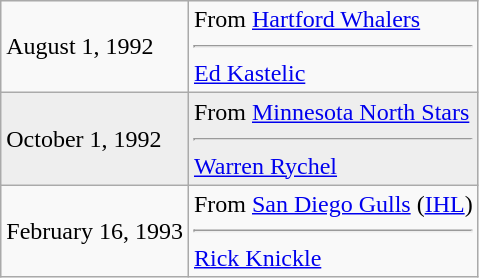<table class="wikitable">
<tr>
<td>August 1, 1992</td>
<td valign="top">From <a href='#'>Hartford Whalers</a><hr><a href='#'>Ed Kastelic</a></td>
</tr>
<tr style="background:#eee;">
<td>October 1, 1992</td>
<td valign="top">From <a href='#'>Minnesota North Stars</a><hr><a href='#'>Warren Rychel</a></td>
</tr>
<tr>
<td>February 16, 1993</td>
<td valign="top">From <a href='#'>San Diego Gulls</a> (<a href='#'>IHL</a>)<hr><a href='#'>Rick Knickle</a></td>
</tr>
</table>
